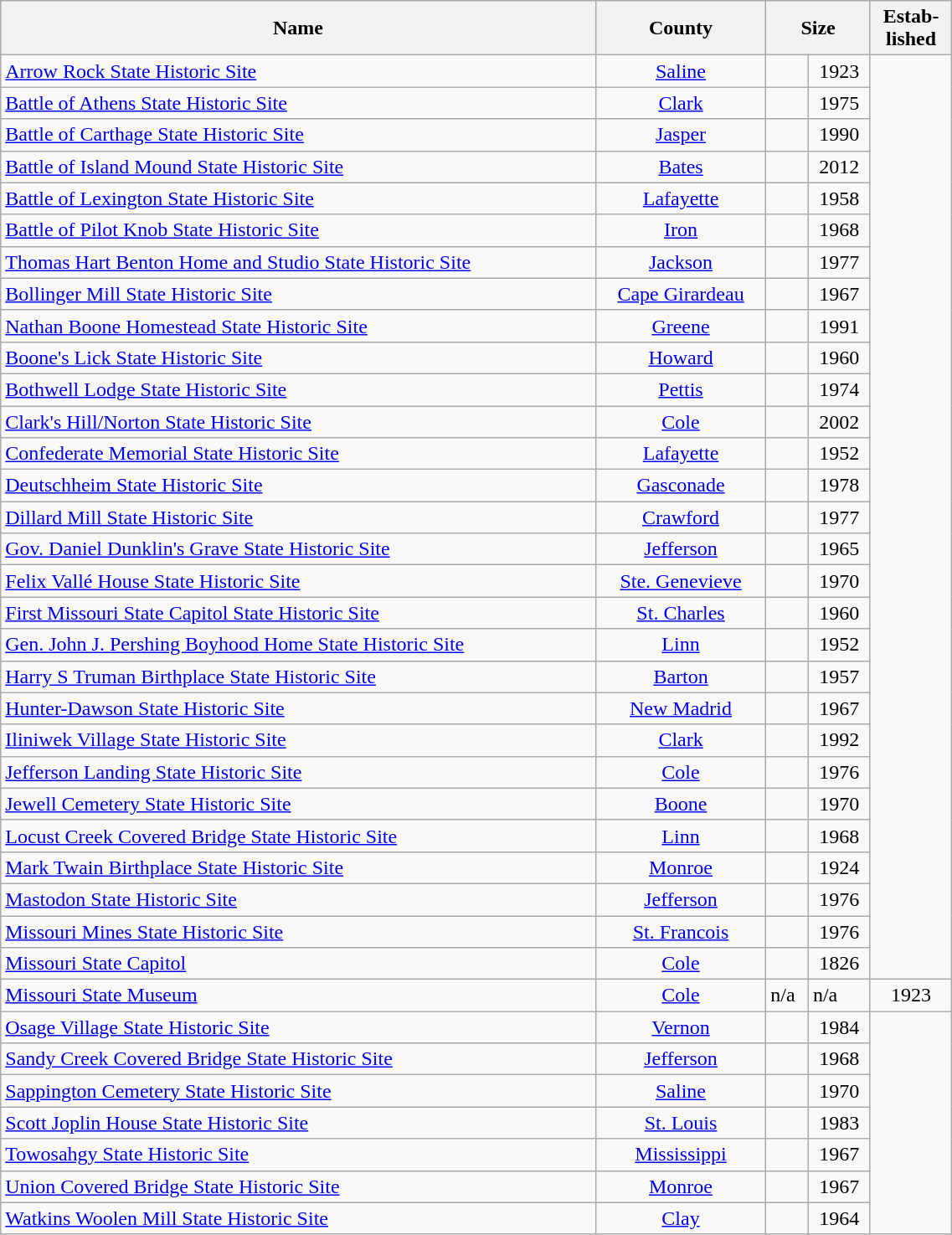<table class="wikitable sortable" style="width:60%">
<tr>
<th>Name</th>
<th>County</th>
<th colspan=2>Size</th>
<th>Estab- <br>lished</th>
</tr>
<tr>
<td><a href='#'>Arrow Rock State Historic Site</a></td>
<td style="text-align:center;"><a href='#'>Saline</a></td>
<td></td>
<td style="text-align:center;">1923</td>
</tr>
<tr>
<td><a href='#'>Battle of Athens State Historic Site</a></td>
<td style="text-align:center;"><a href='#'>Clark</a></td>
<td></td>
<td style="text-align:center;">1975</td>
</tr>
<tr>
<td><a href='#'>Battle of Carthage State Historic Site</a></td>
<td style="text-align:center;"><a href='#'>Jasper</a></td>
<td></td>
<td style="text-align:center;">1990</td>
</tr>
<tr>
<td><a href='#'>Battle of Island Mound State Historic Site</a></td>
<td style="text-align:center;"><a href='#'>Bates</a></td>
<td></td>
<td style="text-align:center;">2012</td>
</tr>
<tr>
<td><a href='#'>Battle of Lexington State Historic Site</a></td>
<td style="text-align:center;"><a href='#'>Lafayette</a></td>
<td></td>
<td style="text-align:center;">1958</td>
</tr>
<tr>
<td><a href='#'>Battle of Pilot Knob State Historic Site</a></td>
<td style="text-align:center;"><a href='#'>Iron</a></td>
<td></td>
<td style="text-align:center;">1968</td>
</tr>
<tr>
<td><a href='#'>Thomas Hart Benton Home and Studio State Historic Site</a></td>
<td style="text-align:center;"><a href='#'>Jackson</a></td>
<td></td>
<td style="text-align:center;">1977</td>
</tr>
<tr>
<td><a href='#'>Bollinger Mill State Historic Site</a></td>
<td style="text-align:center;"><a href='#'>Cape Girardeau</a></td>
<td></td>
<td style="text-align:center;">1967</td>
</tr>
<tr>
<td><a href='#'>Nathan Boone Homestead State Historic Site</a></td>
<td style="text-align:center;"><a href='#'>Greene</a></td>
<td></td>
<td style="text-align:center;">1991</td>
</tr>
<tr>
<td><a href='#'>Boone's Lick State Historic Site</a></td>
<td style="text-align:center;"><a href='#'>Howard</a></td>
<td></td>
<td style="text-align:center;">1960</td>
</tr>
<tr>
<td><a href='#'>Bothwell Lodge State Historic Site</a></td>
<td style="text-align:center;"><a href='#'>Pettis</a></td>
<td></td>
<td style="text-align:center;">1974</td>
</tr>
<tr>
<td><a href='#'>Clark's Hill/Norton State Historic Site</a></td>
<td style="text-align:center;"><a href='#'>Cole</a></td>
<td></td>
<td style="text-align:center;">2002</td>
</tr>
<tr>
<td><a href='#'>Confederate Memorial State Historic Site</a></td>
<td style="text-align:center;"><a href='#'>Lafayette</a></td>
<td></td>
<td style="text-align:center;">1952</td>
</tr>
<tr>
<td><a href='#'>Deutschheim State Historic Site</a></td>
<td style="text-align:center;"><a href='#'>Gasconade</a></td>
<td></td>
<td style="text-align:center;">1978</td>
</tr>
<tr>
<td><a href='#'>Dillard Mill State Historic Site</a></td>
<td style="text-align:center;"><a href='#'>Crawford</a></td>
<td></td>
<td style="text-align:center;">1977</td>
</tr>
<tr>
<td><a href='#'>Gov. Daniel Dunklin's Grave State Historic Site</a></td>
<td style="text-align:center;"><a href='#'>Jefferson</a></td>
<td></td>
<td style="text-align:center;">1965</td>
</tr>
<tr>
<td><a href='#'>Felix Vallé House State Historic Site</a></td>
<td style="text-align:center;"><a href='#'>Ste. Genevieve</a></td>
<td></td>
<td style="text-align:center;">1970</td>
</tr>
<tr>
<td><a href='#'>First Missouri State Capitol State Historic Site</a></td>
<td style="text-align:center;"><a href='#'>St. Charles</a></td>
<td></td>
<td style="text-align:center;">1960</td>
</tr>
<tr>
<td><a href='#'>Gen. John J. Pershing Boyhood Home State Historic Site</a></td>
<td style="text-align:center;"><a href='#'>Linn</a></td>
<td></td>
<td style="text-align:center;">1952</td>
</tr>
<tr>
<td><a href='#'>Harry S Truman Birthplace State Historic Site</a></td>
<td style="text-align:center;"><a href='#'>Barton</a></td>
<td></td>
<td style="text-align:center;">1957</td>
</tr>
<tr>
<td><a href='#'>Hunter-Dawson State Historic Site</a></td>
<td style="text-align:center;"><a href='#'>New Madrid</a></td>
<td></td>
<td style="text-align:center;">1967</td>
</tr>
<tr>
<td><a href='#'>Iliniwek Village State Historic Site</a></td>
<td style="text-align:center;"><a href='#'>Clark</a></td>
<td></td>
<td style="text-align:center;">1992</td>
</tr>
<tr>
<td><a href='#'>Jefferson Landing State Historic Site</a></td>
<td style="text-align:center;"><a href='#'>Cole</a></td>
<td></td>
<td style="text-align:center;">1976</td>
</tr>
<tr>
<td><a href='#'>Jewell Cemetery State Historic Site</a></td>
<td style="text-align:center;"><a href='#'>Boone</a></td>
<td></td>
<td style="text-align:center;">1970</td>
</tr>
<tr>
<td><a href='#'>Locust Creek Covered Bridge State Historic Site</a></td>
<td style="text-align:center;"><a href='#'>Linn</a></td>
<td></td>
<td style="text-align:center;">1968</td>
</tr>
<tr>
<td><a href='#'>Mark Twain Birthplace State Historic Site</a></td>
<td style="text-align:center;"><a href='#'>Monroe</a></td>
<td></td>
<td style="text-align:center;">1924</td>
</tr>
<tr>
<td><a href='#'>Mastodon State Historic Site</a></td>
<td style="text-align:center;"><a href='#'>Jefferson</a></td>
<td></td>
<td style="text-align:center;">1976</td>
</tr>
<tr>
<td><a href='#'>Missouri Mines State Historic Site</a></td>
<td style="text-align:center;"><a href='#'>St. Francois</a></td>
<td></td>
<td style="text-align:center;">1976</td>
</tr>
<tr>
<td><a href='#'>Missouri State Capitol</a></td>
<td style="text-align:center;"><a href='#'>Cole</a></td>
<td></td>
<td style="text-align:center;">1826</td>
</tr>
<tr>
<td><a href='#'>Missouri State Museum</a></td>
<td style="text-align:center;"><a href='#'>Cole</a></td>
<td>n/a</td>
<td>n/a</td>
<td style="text-align:center;">1923</td>
</tr>
<tr>
<td><a href='#'>Osage Village State Historic Site</a></td>
<td style="text-align:center;"><a href='#'>Vernon</a></td>
<td></td>
<td style="text-align:center;">1984</td>
</tr>
<tr>
<td><a href='#'>Sandy Creek Covered Bridge State Historic Site</a></td>
<td style="text-align:center;"><a href='#'>Jefferson</a></td>
<td></td>
<td style="text-align:center;">1968</td>
</tr>
<tr>
<td><a href='#'>Sappington Cemetery State Historic Site</a></td>
<td style="text-align:center;"><a href='#'>Saline</a></td>
<td></td>
<td style="text-align:center;">1970</td>
</tr>
<tr>
<td><a href='#'>Scott Joplin House State Historic Site</a></td>
<td style="text-align:center;"><a href='#'>St. Louis</a></td>
<td></td>
<td style="text-align:center;">1983</td>
</tr>
<tr>
<td><a href='#'>Towosahgy State Historic Site</a></td>
<td style="text-align:center;"><a href='#'>Mississippi</a></td>
<td></td>
<td style="text-align:center;">1967</td>
</tr>
<tr>
<td><a href='#'>Union Covered Bridge State Historic Site</a></td>
<td style="text-align:center;"><a href='#'>Monroe</a></td>
<td></td>
<td style="text-align:center;">1967</td>
</tr>
<tr>
<td><a href='#'>Watkins Woolen Mill State Historic Site</a></td>
<td style="text-align:center;"><a href='#'>Clay</a></td>
<td></td>
<td style="text-align:center;">1964</td>
</tr>
</table>
